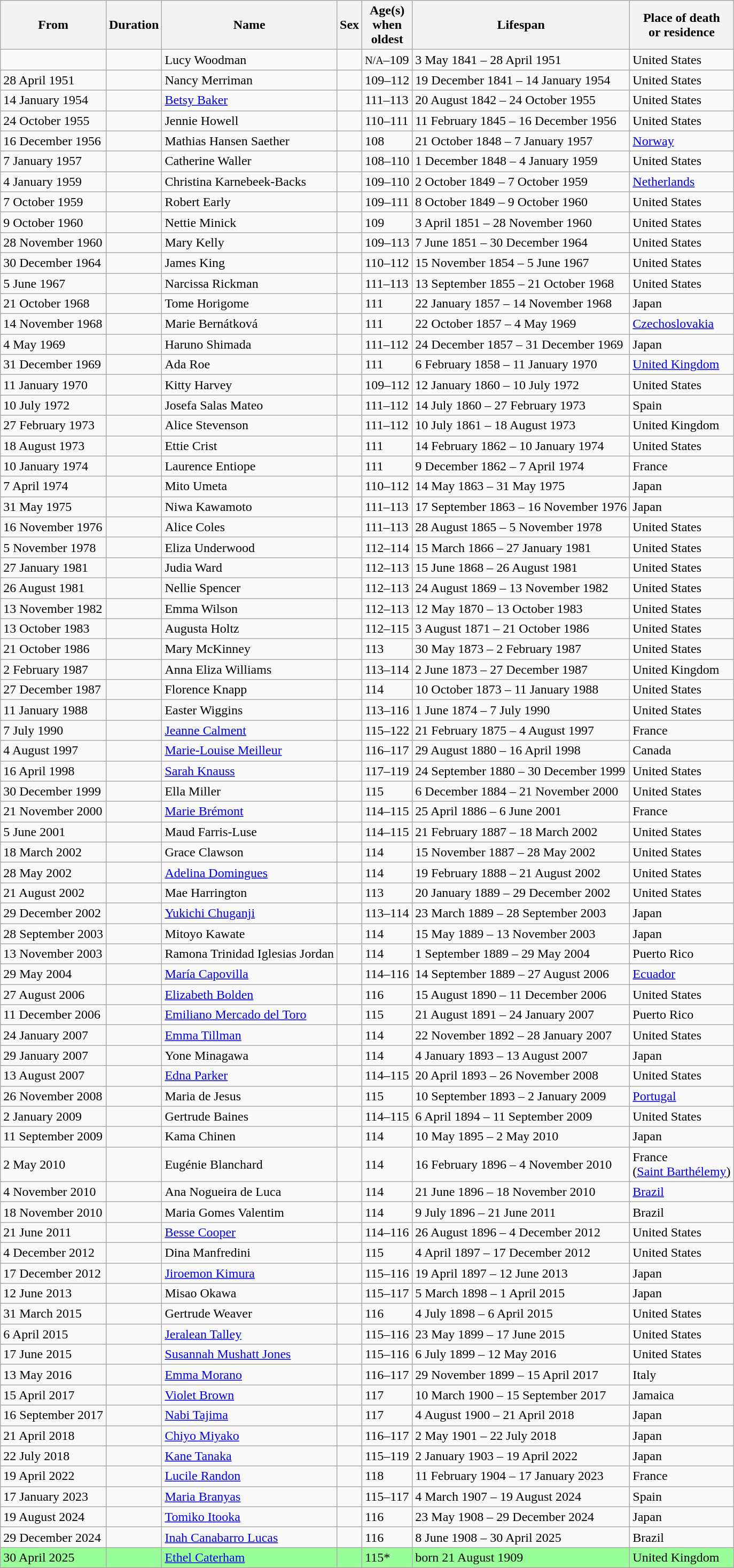<table class="wikitable sortable">
<tr>
<th>From</th>
<th>Duration</th>
<th>Name</th>
<th>Sex</th>
<th>Age(s) <br> when <br> oldest</th>
<th>Lifespan</th>
<th nowrap>Place of death <br> or residence</th>
</tr>
<tr>
<td></td>
<td></td>
<td data-sort-value="Woodman">Lucy Woodman</td>
<td></td>
<td><small>N/A</small>–109</td>
<td nowrap>3 May 1841 – 28 April 1951 <br> </td>
<td>United States</td>
</tr>
<tr>
<td>28 April 1951</td>
<td></td>
<td data-sort-value="Merriman">Nancy Merriman</td>
<td></td>
<td>109–112</td>
<td nowrap>19 December 1841 – 14 January 1954 <br> </td>
<td>United States</td>
</tr>
<tr>
<td>14 January 1954</td>
<td></td>
<td data-sort-value="Baker"><a href='#'>Betsy Baker</a></td>
<td></td>
<td>111–113</td>
<td nowrap>20 August 1842 – 24 October 1955 <br> </td>
<td>United States</td>
</tr>
<tr>
<td>24 October 1955</td>
<td></td>
<td data-sort-value="Howell">Jennie Howell</td>
<td></td>
<td>110–111</td>
<td>11 February 1845 – 16 December 1956 <br> </td>
<td>United States</td>
</tr>
<tr>
<td>16 December 1956</td>
<td></td>
<td data-sort-value="Hansen">Mathias Hansen Saether</td>
<td></td>
<td>108</td>
<td>21 October 1848 – 7 January 1957 <br> </td>
<td><a href='#'>Norway</a></td>
</tr>
<tr>
<td>7 January 1957</td>
<td></td>
<td data-sort-value="Waller">Catherine Waller</td>
<td></td>
<td>108–110</td>
<td>1 December 1848 – 4 January 1959 <br> </td>
<td>United States</td>
</tr>
<tr>
<td>4 January 1959</td>
<td></td>
<td data-sort-value="Karnebeek">Christina Karnebeek-Backs</td>
<td></td>
<td>109–110</td>
<td>2 October 1849 – 7 October 1959 <br> </td>
<td><a href='#'>Netherlands</a></td>
</tr>
<tr>
<td>7 October 1959</td>
<td></td>
<td data-sort-value="Early">Robert Early</td>
<td></td>
<td>109–111</td>
<td>8 October 1849 – 9 October 1960 <br> </td>
<td>United States</td>
</tr>
<tr>
<td>9 October 1960</td>
<td></td>
<td data-sort-value="Minick">Nettie Minick</td>
<td></td>
<td>109</td>
<td>3 April 1851 – 28 November 1960 <br> </td>
<td>United States</td>
</tr>
<tr>
<td>28 November 1960</td>
<td></td>
<td data-sort-value="Kelly">Mary Kelly</td>
<td></td>
<td>109–113</td>
<td>7 June 1851 – 30 December 1964 <br> </td>
<td>United States</td>
</tr>
<tr>
<td>30 December 1964</td>
<td></td>
<td data-sort-value="King">James King</td>
<td></td>
<td>110–112</td>
<td>15 November 1854 – 5 June 1967 <br> </td>
<td>United States</td>
</tr>
<tr>
<td>5 June 1967</td>
<td></td>
<td data-sort-value="Rickman">Narcissa Rickman</td>
<td></td>
<td>111–113</td>
<td>13 September 1855 – 21 October 1968 <br> </td>
<td>United States</td>
</tr>
<tr>
<td>21 October 1968</td>
<td></td>
<td data-sort-value="Horigome">Tome Horigome</td>
<td></td>
<td>111</td>
<td>22 January 1857 – 14 November 1968 <br> </td>
<td>Japan</td>
</tr>
<tr>
<td>14 November 1968</td>
<td></td>
<td data-sort-value="Bernátková">Marie Bernátková</td>
<td></td>
<td>111</td>
<td>22 October 1857 – 4 May 1969 <br> </td>
<td><a href='#'>Czechoslovakia</a></td>
</tr>
<tr>
<td>4 May 1969</td>
<td></td>
<td data-sort-value="Shimada">Haruno Shimada</td>
<td></td>
<td>111–112</td>
<td>24 December 1857 – 31 December 1969 <br> </td>
<td>Japan</td>
</tr>
<tr>
<td>31 December 1969</td>
<td></td>
<td data-sort-value="Roe">Ada Roe</td>
<td></td>
<td>111</td>
<td>6 February 1858 – 11 January 1970 <br> </td>
<td><a href='#'>United Kingdom</a></td>
</tr>
<tr>
<td>11 January 1970</td>
<td></td>
<td data-sort-value="Harvey">Kitty Harvey</td>
<td></td>
<td>109–112</td>
<td>12 January 1860 – 10 July 1972 <br> </td>
<td>United States</td>
</tr>
<tr>
<td>10 July 1972</td>
<td></td>
<td data-sort-value="Salas">Josefa Salas Mateo</td>
<td></td>
<td>111–112</td>
<td>14 July 1860 – 27 February 1973 <br> </td>
<td>Spain</td>
</tr>
<tr>
<td>27 February 1973</td>
<td></td>
<td data-sort-value="Stevenson">Alice Stevenson</td>
<td></td>
<td>111–112</td>
<td>10 July 1861 – 18 August 1973 <br> </td>
<td>United Kingdom</td>
</tr>
<tr>
<td>18 August 1973</td>
<td></td>
<td data-sort-value="Crist">Ettie Crist</td>
<td></td>
<td>111</td>
<td>14 February 1862 – 10 January 1974 <br> </td>
<td>United States</td>
</tr>
<tr>
<td>10 January 1974</td>
<td></td>
<td data-sort-value="Entiope">Laurence Entiope</td>
<td></td>
<td>111</td>
<td>9 December 1862 – 7 April 1974 <br> </td>
<td>France</td>
</tr>
<tr>
<td>7 April 1974</td>
<td></td>
<td data-sort-value="Umeta">Mito Umeta</td>
<td></td>
<td>110–112</td>
<td>14 May 1863 – 31 May 1975 <br> </td>
<td>Japan</td>
</tr>
<tr>
<td>31 May 1975</td>
<td></td>
<td data-sort-value="Kawamoto">Niwa Kawamoto</td>
<td></td>
<td>111–113</td>
<td>17 September 1863 – 16 November 1976 <br> </td>
<td>Japan</td>
</tr>
<tr>
<td>16 November 1976</td>
<td></td>
<td data-sort-value="Coles">Alice Coles</td>
<td></td>
<td>111–113</td>
<td>28 August 1865 – 5 November 1978 <br> </td>
<td>United States</td>
</tr>
<tr>
<td>5 November 1978</td>
<td></td>
<td data-sort-value="Underwood">Eliza Underwood</td>
<td></td>
<td>112–114</td>
<td>15 March 1866 – 27 January 1981 <br> </td>
<td>United States</td>
</tr>
<tr>
<td>27 January 1981</td>
<td></td>
<td data-sort-value="Ward">Judia Ward</td>
<td></td>
<td>112–113</td>
<td>15 June 1868 – 26 August 1981 <br> </td>
<td>United States</td>
</tr>
<tr>
<td>26 August 1981</td>
<td></td>
<td data-sort-value="Spencer">Nellie Spencer</td>
<td></td>
<td>112–113</td>
<td>24 August 1869 – 13 November 1982 <br> </td>
<td>United States</td>
</tr>
<tr>
<td>13 November 1982</td>
<td></td>
<td data-sort-value="Wilson">Emma Wilson</td>
<td></td>
<td>112–113</td>
<td>12 May 1870 – 13 October 1983 <br> </td>
<td>United States</td>
</tr>
<tr>
<td>13 October 1983</td>
<td></td>
<td data-sort-value="Holtz">Augusta Holtz</td>
<td></td>
<td>112–115</td>
<td>3 August 1871 – 21 October 1986 <br> </td>
<td>United States</td>
</tr>
<tr>
<td>21 October 1986</td>
<td></td>
<td data-sort-value="McKinney">Mary McKinney</td>
<td></td>
<td>113</td>
<td>30 May 1873 – 2 February 1987 <br> </td>
<td>United States</td>
</tr>
<tr>
<td>2 February 1987</td>
<td></td>
<td data-sort-value="Williams">Anna Eliza Williams</td>
<td></td>
<td>113–114</td>
<td>2 June 1873 – 27 December 1987 <br> </td>
<td>United Kingdom</td>
</tr>
<tr>
<td>27 December 1987</td>
<td></td>
<td data-sort-value="Knapp">Florence Knapp</td>
<td></td>
<td>114</td>
<td>10 October 1873 – 11 January 1988 <br> </td>
<td>United States</td>
</tr>
<tr>
<td>11 January 1988</td>
<td></td>
<td data-sort-value="Wiggins">Easter Wiggins</td>
<td></td>
<td>113–116</td>
<td>1 June 1874 – 7 July 1990 <br> </td>
<td>United States</td>
</tr>
<tr>
<td>7 July 1990</td>
<td></td>
<td data-sort-value="Calment"><a href='#'>Jeanne Calment</a></td>
<td></td>
<td>115–122</td>
<td>21 February 1875 – 4 August 1997 <br> </td>
<td>France</td>
</tr>
<tr>
<td>4 August 1997</td>
<td></td>
<td data-sort-value="Meilleur"><a href='#'>Marie-Louise Meilleur</a></td>
<td></td>
<td>116–117</td>
<td>29 August 1880 – 16 April 1998 <br> </td>
<td>Canada</td>
</tr>
<tr>
<td>16 April 1998</td>
<td></td>
<td data-sort-value="Knauss"><a href='#'>Sarah Knauss</a></td>
<td></td>
<td>117–119</td>
<td nowrap>24 September 1880 – 30 December 1999 <br> </td>
<td>United States</td>
</tr>
<tr>
<td>30 December 1999</td>
<td></td>
<td data-sort-value="Miller">Ella Miller</td>
<td></td>
<td>115</td>
<td>6 December 1884 – 21 November 2000 <br> </td>
<td>United States</td>
</tr>
<tr>
<td>21 November 2000</td>
<td></td>
<td data-sort-value="Brémont"><a href='#'>Marie Brémont</a></td>
<td></td>
<td>114–115</td>
<td>25 April 1886 – 6 June 2001 <br> </td>
<td>France</td>
</tr>
<tr>
<td>5 June 2001</td>
<td></td>
<td data-sort-value="Farris">Maud Farris-Luse</td>
<td></td>
<td>114–115</td>
<td>21 February 1887 – 18 March 2002 <br> </td>
<td>United States</td>
</tr>
<tr>
<td>18 March 2002</td>
<td></td>
<td data-sort-value="Clawson">Grace Clawson</td>
<td></td>
<td>114</td>
<td>15 November 1887 – 28 May 2002 <br> </td>
<td>United States</td>
</tr>
<tr>
<td>28 May 2002</td>
<td></td>
<td data-sort-value="Domingues"><a href='#'>Adelina Domingues</a></td>
<td></td>
<td>114</td>
<td>19 February 1888 – 21 August 2002 <br> </td>
<td>United States</td>
</tr>
<tr>
<td>21 August 2002</td>
<td></td>
<td data-sort-value="Harrington">Mae Harrington</td>
<td></td>
<td>113</td>
<td>20 January 1889 – 29 December 2002 <br> </td>
<td>United States</td>
</tr>
<tr>
<td>29 December 2002</td>
<td></td>
<td data-sort-value="Chuganji"><a href='#'>Yukichi Chuganji</a></td>
<td></td>
<td>113–114</td>
<td>23 March 1889 – 28 September 2003 <br> </td>
<td>Japan</td>
</tr>
<tr>
<td>28 September 2003</td>
<td></td>
<td data-sort-value="Kawate">Mitoyo Kawate</td>
<td></td>
<td>114</td>
<td>15 May 1889 – 13 November 2003 <br> </td>
<td>Japan</td>
</tr>
<tr>
<td>13 November 2003</td>
<td></td>
<td data-sort-value="Iglesias">Ramona Trinidad Iglesias Jordan</td>
<td></td>
<td>114</td>
<td>1 September 1889 – 29 May 2004 <br> </td>
<td>Puerto Rico</td>
</tr>
<tr>
<td>29 May 2004</td>
<td></td>
<td data-sort-value="Capovilla"><a href='#'>María Capovilla</a></td>
<td></td>
<td>114–116</td>
<td>14 September 1889 – 27 August 2006 <br> </td>
<td><a href='#'>Ecuador</a></td>
</tr>
<tr>
<td>27 August 2006</td>
<td></td>
<td data-sort-value="Bolden"><a href='#'>Elizabeth Bolden</a></td>
<td></td>
<td>116</td>
<td>15 August 1890 – 11 December 2006 <br> </td>
<td>United States</td>
</tr>
<tr>
<td>11 December 2006</td>
<td></td>
<td data-sort-value="Mercado"><a href='#'>Emiliano Mercado del Toro</a></td>
<td></td>
<td>115</td>
<td>21 August 1891 – 24 January 2007 <br> </td>
<td>Puerto Rico</td>
</tr>
<tr>
<td>24 January 2007</td>
<td></td>
<td data-sort-value="Tillman"><a href='#'>Emma Tillman</a></td>
<td></td>
<td>114</td>
<td>22 November 1892 – 28 January 2007 <br> </td>
<td>United States</td>
</tr>
<tr>
<td>29 January 2007</td>
<td></td>
<td data-sort-value="Minagawa">Yone Minagawa</td>
<td></td>
<td>114</td>
<td>4 January 1893 – 13 August 2007 <br> </td>
<td>Japan</td>
</tr>
<tr>
<td>13 August 2007</td>
<td></td>
<td data-sort-value="Parker"><a href='#'>Edna Parker</a></td>
<td></td>
<td>114–115</td>
<td>20 April 1893 – 26 November 2008 <br> </td>
<td>United States</td>
</tr>
<tr>
<td>26 November 2008</td>
<td></td>
<td data-sort-value="Jesus">Maria de Jesus</td>
<td></td>
<td>115</td>
<td>10 September 1893 – 2 January 2009 <br> </td>
<td><a href='#'>Portugal</a></td>
</tr>
<tr>
<td>2 January 2009</td>
<td></td>
<td data-sort-value="Baines">Gertrude Baines</td>
<td></td>
<td>114–115</td>
<td>6 April 1894 – 11 September 2009 <br> </td>
<td>United States</td>
</tr>
<tr>
<td>11 September 2009</td>
<td></td>
<td data-sort-value="Chinen">Kama Chinen</td>
<td></td>
<td>114</td>
<td>10 May 1895 – 2 May 2010 <br> </td>
<td>Japan</td>
</tr>
<tr>
<td>2 May 2010</td>
<td></td>
<td data-sort-value="Blanchard">Eugénie Blanchard</td>
<td></td>
<td>114</td>
<td>16 February 1896 – 4 November 2010 <br> </td>
<td>France <br> (<a href='#'>Saint Barthélemy</a>)</td>
</tr>
<tr>
<td>4 November 2010</td>
<td></td>
<td data-sort-value="Nogueira">Ana Nogueira de Luca</td>
<td></td>
<td>114</td>
<td>21 June 1896 – 18 November 2010 <br> </td>
<td><a href='#'>Brazil</a></td>
</tr>
<tr>
<td>18 November 2010</td>
<td></td>
<td data-sort-value="Gomes">Maria Gomes Valentim</td>
<td></td>
<td>114</td>
<td>9 July 1896 – 21 June 2011 <br> </td>
<td>Brazil</td>
</tr>
<tr>
<td>21 June 2011</td>
<td></td>
<td data-sort-value="Cooper"><a href='#'>Besse Cooper</a></td>
<td></td>
<td>114–116</td>
<td>26 August 1896 – 4 December 2012 <br> </td>
<td>United States</td>
</tr>
<tr>
<td>4 December 2012</td>
<td></td>
<td data-sort-value="Manfredini">Dina Manfredini</td>
<td></td>
<td>115</td>
<td>4 April 1897 – 17 December 2012 <br> </td>
<td>United States</td>
</tr>
<tr>
<td>17 December 2012</td>
<td></td>
<td data-sort-value="Kimura"><a href='#'>Jiroemon Kimura</a></td>
<td></td>
<td>115–116</td>
<td>19 April 1897 – 12 June 2013 <br> </td>
<td>Japan</td>
</tr>
<tr>
<td>12 June 2013</td>
<td></td>
<td data-sort-value="Okawa">Misao Okawa</td>
<td></td>
<td>115–117</td>
<td>5 March 1898 – 1 April 2015 <br> </td>
<td>Japan</td>
</tr>
<tr>
<td>31 March 2015</td>
<td></td>
<td data-sort-value="Weaver">Gertrude Weaver</td>
<td></td>
<td>116</td>
<td>4 July 1898 – 6 April 2015 <br> </td>
<td>United States</td>
</tr>
<tr>
<td>6 April 2015</td>
<td></td>
<td data-sort-value="Talley"><a href='#'>Jeralean Talley</a></td>
<td></td>
<td>115–116</td>
<td>23 May 1899 – 17 June 2015 <br> </td>
<td>United States</td>
</tr>
<tr>
<td>17 June 2015</td>
<td></td>
<td data-sort-value="Mushatt"><a href='#'>Susannah Mushatt Jones</a></td>
<td></td>
<td>115–116</td>
<td>6 July 1899 – 12 May 2016 <br> </td>
<td>United States</td>
</tr>
<tr>
<td>13 May 2016</td>
<td></td>
<td data-sort-value="Morano"><a href='#'>Emma Morano</a></td>
<td></td>
<td>116–117</td>
<td>29 November 1899 – 15 April 2017 <br> </td>
<td>Italy</td>
</tr>
<tr>
<td>15 April 2017</td>
<td></td>
<td data-sort-value="Brown"><a href='#'>Violet Brown</a></td>
<td></td>
<td>117</td>
<td>10 March 1900 – 15 September 2017 <br> </td>
<td>Jamaica</td>
</tr>
<tr>
<td>16 September 2017</td>
<td></td>
<td data-sort-value="Tajima"><a href='#'>Nabi Tajima</a></td>
<td></td>
<td>117</td>
<td>4 August 1900 – 21 April 2018 <br> </td>
<td>Japan</td>
</tr>
<tr>
<td>21 April 2018</td>
<td></td>
<td data-sort-value="Miyako"><a href='#'>Chiyo Miyako</a></td>
<td></td>
<td>116–117</td>
<td>2 May 1901 – 22 July 2018 <br> </td>
<td>Japan</td>
</tr>
<tr>
<td>22 July 2018</td>
<td></td>
<td data-sort-value="Tanaka"><a href='#'>Kane Tanaka</a></td>
<td></td>
<td>115–119</td>
<td>2 January 1903 – 19 April 2022 <br> </td>
<td>Japan</td>
</tr>
<tr>
<td>19 April 2022</td>
<td></td>
<td data-sort-value="Randon"><a href='#'>Lucile Randon</a></td>
<td></td>
<td>118</td>
<td>11 February 1904 – 17 January 2023 <br> </td>
<td>France</td>
</tr>
<tr>
<td>17 January 2023</td>
<td></td>
<td data-sort-value="Branyas"><a href='#'>Maria Branyas</a></td>
<td></td>
<td>115–117</td>
<td>4 March 1907 – 19 August 2024  <br> </td>
<td>Spain</td>
</tr>
<tr>
<td>19 August 2024</td>
<td></td>
<td data-sort-value="Itooka"><a href='#'>Tomiko Itooka</a></td>
<td></td>
<td>116</td>
<td>23 May 1908 – 29 December 2024 <br> </td>
<td>Japan</td>
</tr>
<tr>
<td>29 December 2024</td>
<td></td>
<td data-sort-value="Canabarro Lucas"><a href='#'>Inah Canabarro Lucas</a></td>
<td></td>
<td>116</td>
<td>8 June 1908 – 30 April 2025 <br> </td>
<td>Brazil</td>
</tr>
<tr style="background:#9f9;">
<td>30 April 2025</td>
<td></td>
<td data-sort-value="Caterham"><a href='#'>Ethel Caterham</a></td>
<td></td>
<td>115*</td>
<td>born 21 August 1909 <br> </td>
<td>United Kingdom</td>
</tr>
</table>
